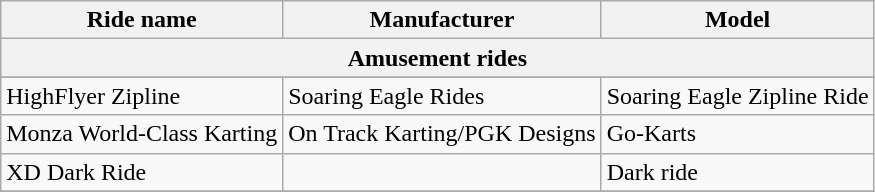<table class="wikitable sortable">
<tr>
<th>Ride name</th>
<th>Manufacturer</th>
<th>Model</th>
</tr>
<tr>
<th colspan=3>Amusement rides</th>
</tr>
<tr>
</tr>
<tr>
<td>HighFlyer Zipline</td>
<td>Soaring Eagle Rides</td>
<td>Soaring Eagle Zipline Ride</td>
</tr>
<tr>
<td>Monza World-Class Karting</td>
<td>On Track Karting/PGK Designs</td>
<td>Go-Karts</td>
</tr>
<tr>
<td>XD Dark Ride</td>
<td></td>
<td>Dark ride</td>
</tr>
<tr>
</tr>
</table>
